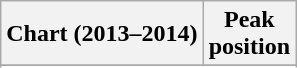<table class="wikitable sortable">
<tr>
<th align="left">Chart (2013–2014)</th>
<th align="center">Peak<br>position</th>
</tr>
<tr>
</tr>
<tr>
</tr>
<tr>
</tr>
<tr>
</tr>
<tr>
</tr>
</table>
